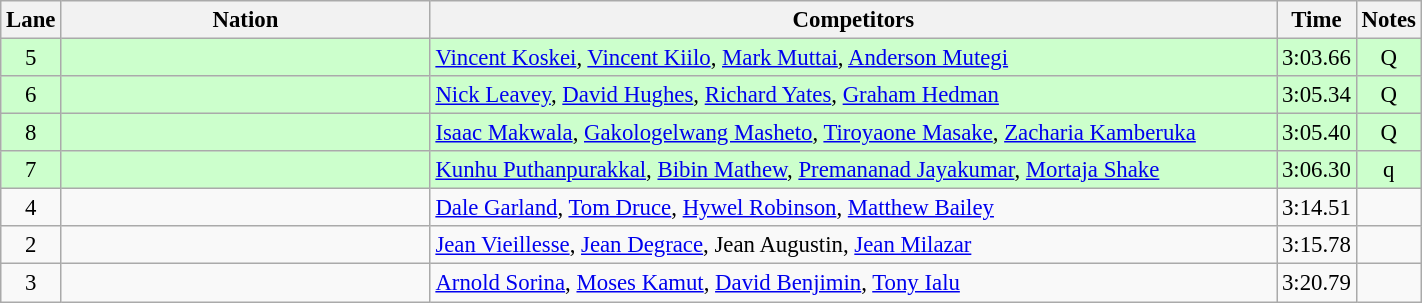<table class="wikitable sortable" width=75% style="text-align:center; font-size:95%">
<tr>
<th width=15>Lane</th>
<th width=300>Nation</th>
<th width=700>Competitors</th>
<th width=15>Time</th>
<th width=15>Notes</th>
</tr>
<tr bgcolor=ccffcc>
<td>5</td>
<td align=left></td>
<td align=left><a href='#'>Vincent Koskei</a>, <a href='#'>Vincent Kiilo</a>, <a href='#'>Mark Muttai</a>, <a href='#'>Anderson Mutegi</a></td>
<td>3:03.66</td>
<td>Q</td>
</tr>
<tr bgcolor=ccffcc>
<td>6</td>
<td align=left></td>
<td align=left><a href='#'>Nick Leavey</a>, <a href='#'>David Hughes</a>, <a href='#'>Richard Yates</a>, <a href='#'>Graham Hedman</a></td>
<td>3:05.34</td>
<td>Q</td>
</tr>
<tr bgcolor=ccffcc>
<td>8</td>
<td align=left></td>
<td align=left><a href='#'>Isaac Makwala</a>, <a href='#'>Gakologelwang Masheto</a>, <a href='#'>Tiroyaone Masake</a>, <a href='#'>Zacharia Kamberuka</a></td>
<td>3:05.40</td>
<td>Q</td>
</tr>
<tr bgcolor=ccffcc>
<td>7</td>
<td align=left></td>
<td align=left><a href='#'>Kunhu Puthanpurakkal</a>, <a href='#'>Bibin Mathew</a>, <a href='#'>Premananad Jayakumar</a>, <a href='#'>Mortaja Shake</a></td>
<td>3:06.30</td>
<td>q</td>
</tr>
<tr>
<td>4</td>
<td align=left></td>
<td align=left><a href='#'>Dale Garland</a>, <a href='#'>Tom Druce</a>, <a href='#'>Hywel Robinson</a>, <a href='#'>Matthew Bailey</a></td>
<td>3:14.51</td>
<td></td>
</tr>
<tr>
<td>2</td>
<td align=left></td>
<td align=left><a href='#'>Jean Vieillesse</a>, <a href='#'>Jean Degrace</a>, Jean Augustin, <a href='#'>Jean Milazar</a></td>
<td>3:15.78</td>
<td></td>
</tr>
<tr>
<td>3</td>
<td align=left></td>
<td align=left><a href='#'>Arnold Sorina</a>, <a href='#'>Moses Kamut</a>, <a href='#'>David Benjimin</a>, <a href='#'>Tony Ialu</a></td>
<td>3:20.79</td>
<td></td>
</tr>
</table>
